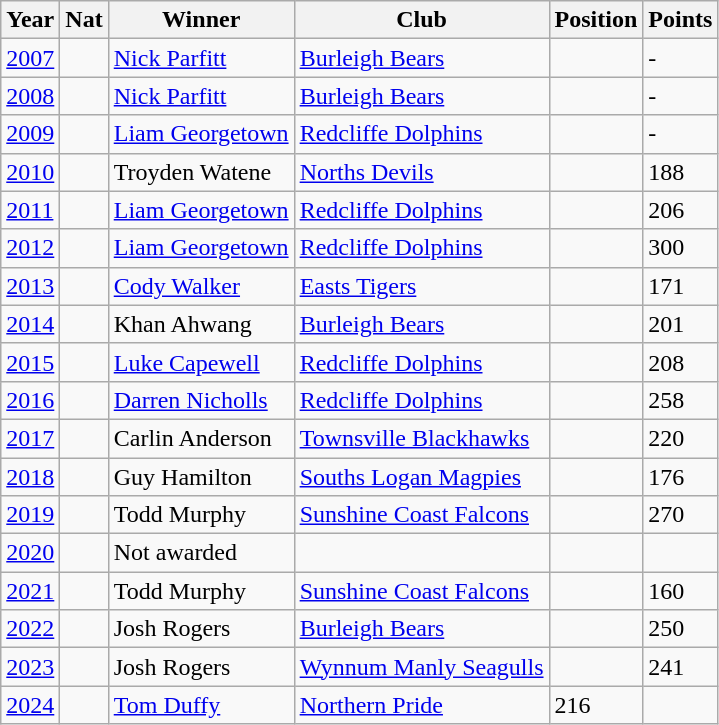<table class="wikitable">
<tr>
<th>Year</th>
<th>Nat</th>
<th>Winner</th>
<th>Club</th>
<th>Position</th>
<th>Points</th>
</tr>
<tr>
<td><a href='#'>2007</a></td>
<td></td>
<td><a href='#'>Nick Parfitt</a></td>
<td> <a href='#'>Burleigh Bears</a></td>
<td></td>
<td>-</td>
</tr>
<tr>
<td><a href='#'>2008</a></td>
<td></td>
<td><a href='#'>Nick Parfitt</a></td>
<td> <a href='#'>Burleigh Bears</a></td>
<td></td>
<td>-</td>
</tr>
<tr>
<td><a href='#'>2009</a></td>
<td></td>
<td><a href='#'>Liam Georgetown</a></td>
<td> <a href='#'>Redcliffe Dolphins</a></td>
<td></td>
<td>-</td>
</tr>
<tr>
<td><a href='#'>2010</a></td>
<td></td>
<td>Troyden Watene</td>
<td> <a href='#'>Norths Devils</a></td>
<td></td>
<td>188</td>
</tr>
<tr>
<td><a href='#'>2011</a></td>
<td></td>
<td><a href='#'>Liam Georgetown</a></td>
<td> <a href='#'>Redcliffe Dolphins</a></td>
<td></td>
<td>206</td>
</tr>
<tr>
<td><a href='#'>2012</a></td>
<td></td>
<td><a href='#'>Liam Georgetown</a></td>
<td> <a href='#'>Redcliffe Dolphins</a></td>
<td></td>
<td>300</td>
</tr>
<tr>
<td><a href='#'>2013</a></td>
<td></td>
<td><a href='#'>Cody Walker</a></td>
<td> <a href='#'>Easts Tigers</a></td>
<td></td>
<td>171</td>
</tr>
<tr>
<td><a href='#'>2014</a></td>
<td></td>
<td>Khan Ahwang</td>
<td> <a href='#'>Burleigh Bears</a></td>
<td></td>
<td>201</td>
</tr>
<tr>
<td><a href='#'>2015</a></td>
<td></td>
<td><a href='#'>Luke Capewell</a></td>
<td> <a href='#'>Redcliffe Dolphins</a></td>
<td></td>
<td>208</td>
</tr>
<tr>
<td><a href='#'>2016</a></td>
<td></td>
<td><a href='#'>Darren Nicholls</a></td>
<td> <a href='#'>Redcliffe Dolphins</a></td>
<td></td>
<td>258</td>
</tr>
<tr>
<td><a href='#'>2017</a></td>
<td></td>
<td>Carlin Anderson</td>
<td> <a href='#'>Townsville Blackhawks</a></td>
<td></td>
<td>220</td>
</tr>
<tr>
<td><a href='#'>2018</a></td>
<td></td>
<td>Guy Hamilton</td>
<td> <a href='#'>Souths Logan Magpies</a></td>
<td></td>
<td>176</td>
</tr>
<tr>
<td><a href='#'>2019</a></td>
<td></td>
<td>Todd Murphy</td>
<td> <a href='#'>Sunshine Coast Falcons</a></td>
<td></td>
<td>270</td>
</tr>
<tr>
<td><a href='#'>2020</a></td>
<td></td>
<td>Not awarded</td>
<td></td>
<td></td>
<td></td>
</tr>
<tr>
<td><a href='#'>2021</a></td>
<td></td>
<td>Todd Murphy</td>
<td> <a href='#'>Sunshine Coast Falcons</a></td>
<td></td>
<td>160</td>
</tr>
<tr>
<td><a href='#'>2022</a></td>
<td></td>
<td>Josh Rogers</td>
<td> <a href='#'>Burleigh Bears</a></td>
<td></td>
<td>250</td>
</tr>
<tr>
<td><a href='#'>2023</a></td>
<td></td>
<td>Josh Rogers</td>
<td> <a href='#'>Wynnum Manly Seagulls</a></td>
<td></td>
<td>241</td>
</tr>
<tr>
<td><a href='#'>2024</a></td>
<td></td>
<td><a href='#'>Tom Duffy</a></td>
<td> <a href='#'>Northern Pride</a></td>
<td>216</td>
</tr>
</table>
